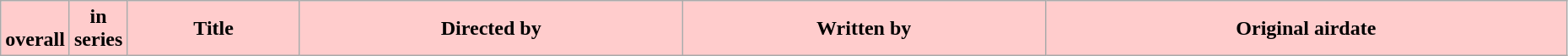<table class="wikitable plainrowheaders" width="98%" style="background:#FFFFFF;">
<tr>
<th width="20" style="background:#FFCCCC;"><br>overall</th>
<th width="20" style="background:#FFCCCC;"> in<br>series</th>
<th style="background:#FFCCCC;">Title</th>
<th style="background:#FFCCCC;">Directed by</th>
<th style="background:#FFCCCC;">Written by</th>
<th style="background:#FFCCCC;">Original airdate<br>











</th>
</tr>
</table>
